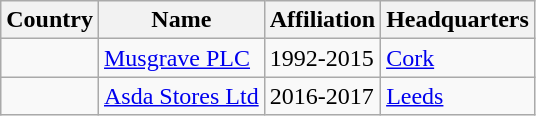<table class="wikitable">
<tr>
<th>Country</th>
<th>Name</th>
<th>Affiliation</th>
<th>Headquarters</th>
</tr>
<tr>
<td></td>
<td><a href='#'>Musgrave PLC</a></td>
<td>1992-2015</td>
<td><a href='#'>Cork</a></td>
</tr>
<tr>
<td></td>
<td><a href='#'>Asda Stores Ltd</a></td>
<td>2016-2017</td>
<td><a href='#'>Leeds</a></td>
</tr>
</table>
